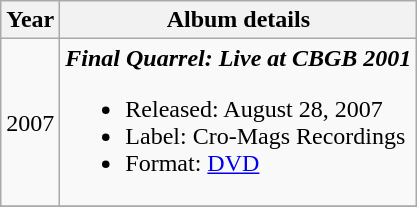<table class ="wikitable">
<tr>
<th>Year</th>
<th>Album details</th>
</tr>
<tr>
<td>2007</td>
<td><strong><em>Final Quarrel: Live at CBGB 2001</em></strong><br><ul><li>Released: August 28, 2007</li><li>Label: Cro-Mags Recordings</li><li>Format: <a href='#'>DVD</a></li></ul></td>
</tr>
<tr>
</tr>
</table>
